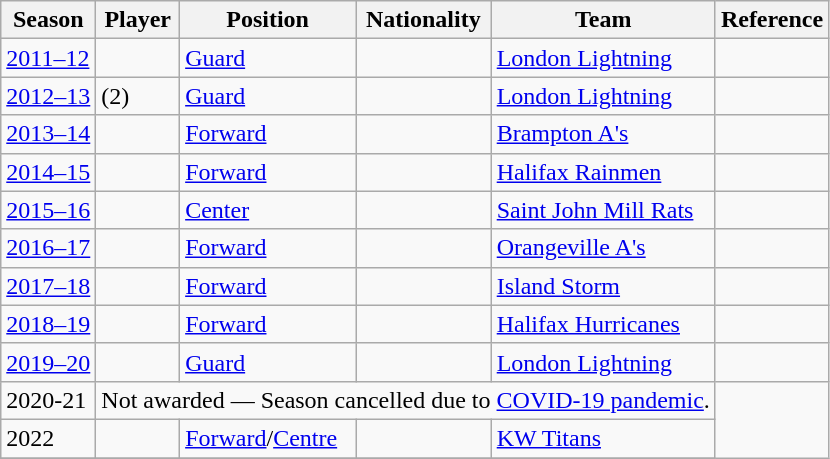<table class="wikitable plainrowheaders sortable" summary="Season (sortable), Player (sortable), Position (sortable), Nationality (sortable) and Team (sortable)">
<tr>
<th scope="col">Season</th>
<th scope="col">Player</th>
<th scope="col">Position</th>
<th scope="col">Nationality</th>
<th scope="col">Team</th>
<th scope="col">Reference</th>
</tr>
<tr>
<td><a href='#'>2011–12</a></td>
<td></td>
<td><a href='#'>Guard</a></td>
<td></td>
<td><a href='#'>London Lightning</a></td>
<td></td>
</tr>
<tr>
<td><a href='#'>2012–13</a></td>
<td> (2)</td>
<td><a href='#'>Guard</a></td>
<td></td>
<td><a href='#'>London Lightning</a></td>
<td></td>
</tr>
<tr>
<td><a href='#'>2013–14</a></td>
<td></td>
<td><a href='#'>Forward</a></td>
<td></td>
<td><a href='#'>Brampton A's</a></td>
<td></td>
</tr>
<tr>
<td><a href='#'>2014–15</a></td>
<td></td>
<td><a href='#'>Forward</a></td>
<td></td>
<td><a href='#'>Halifax Rainmen</a></td>
<td></td>
</tr>
<tr>
<td><a href='#'>2015–16</a></td>
<td></td>
<td><a href='#'>Center</a></td>
<td></td>
<td><a href='#'>Saint John Mill Rats</a></td>
<td></td>
</tr>
<tr>
<td><a href='#'>2016–17</a></td>
<td></td>
<td><a href='#'>Forward</a></td>
<td></td>
<td><a href='#'>Orangeville A's</a></td>
<td></td>
</tr>
<tr>
<td><a href='#'>2017–18</a></td>
<td></td>
<td><a href='#'>Forward</a></td>
<td></td>
<td><a href='#'>Island Storm</a></td>
<td></td>
</tr>
<tr>
<td><a href='#'>2018–19</a></td>
<td></td>
<td><a href='#'>Forward</a></td>
<td></td>
<td><a href='#'>Halifax Hurricanes</a></td>
<td></td>
</tr>
<tr>
<td><a href='#'>2019–20</a></td>
<td></td>
<td><a href='#'>Guard</a></td>
<td></td>
<td><a href='#'>London Lightning</a></td>
<td></td>
</tr>
<tr>
<td>2020-21</td>
<td colspan="4">Not awarded — Season cancelled due to <a href='#'>COVID-19 pandemic</a>.</td>
</tr>
<tr>
<td>2022</td>
<td></td>
<td><a href='#'>Forward</a>/<a href='#'>Centre</a></td>
<td></td>
<td><a href='#'>KW Titans</a></td>
</tr>
<tr>
</tr>
</table>
